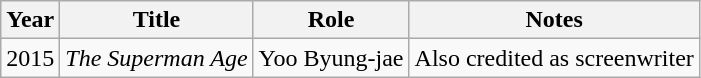<table class="wikitable">
<tr>
<th>Year</th>
<th>Title</th>
<th>Role</th>
<th>Notes</th>
</tr>
<tr>
<td>2015</td>
<td><em>The Superman Age</em></td>
<td>Yoo Byung-jae</td>
<td>Also credited as screenwriter</td>
</tr>
</table>
